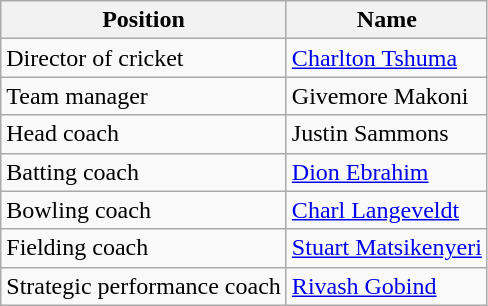<table class="wikitable">
<tr>
<th>Position</th>
<th>Name</th>
</tr>
<tr>
<td>Director of cricket</td>
<td><a href='#'>Charlton Tshuma</a></td>
</tr>
<tr>
<td>Team manager</td>
<td>Givemore Makoni</td>
</tr>
<tr>
<td>Head coach</td>
<td>Justin Sammons</td>
</tr>
<tr>
<td>Batting coach</td>
<td><a href='#'>Dion Ebrahim</a></td>
</tr>
<tr>
<td>Bowling coach</td>
<td><a href='#'>Charl Langeveldt</a></td>
</tr>
<tr>
<td>Fielding coach</td>
<td><a href='#'>Stuart Matsikenyeri</a></td>
</tr>
<tr>
<td>Strategic performance coach</td>
<td><a href='#'>Rivash Gobind</a></td>
</tr>
</table>
